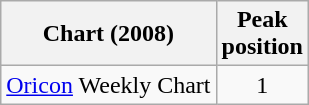<table class="wikitable">
<tr>
<th>Chart (2008)</th>
<th>Peak<br>position</th>
</tr>
<tr>
<td><a href='#'>Oricon</a> Weekly Chart</td>
<td align=center>1</td>
</tr>
</table>
